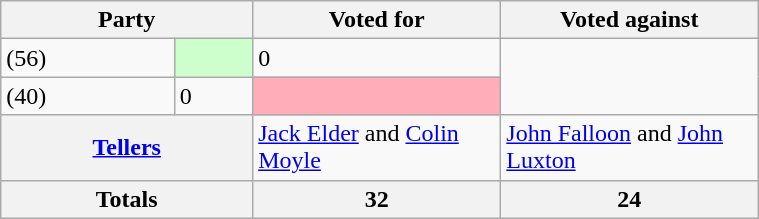<table class="wikitable" style="width:40%;">
<tr>
<th style="width:10%;" colspan="2">Party</th>
<th style="width:10%;">Voted for</th>
<th style="width:10%;">Voted against</th>
</tr>
<tr>
<td> (56)</td>
<td style="background-color:#CCFFCC;"></td>
<td>0</td>
</tr>
<tr>
<td> (40)</td>
<td>0</td>
<td style="background-color:#FFAEB9;"></td>
</tr>
<tr>
<th colspan=2><a href='#'>Tellers</a></th>
<td><a href='#'>Jack Elder</a> and <a href='#'>Colin Moyle</a></td>
<td><a href='#'>John Falloon</a> and <a href='#'>John Luxton</a></td>
</tr>
<tr>
<th colspan=2>Totals</th>
<th>32</th>
<th>24</th>
</tr>
</table>
